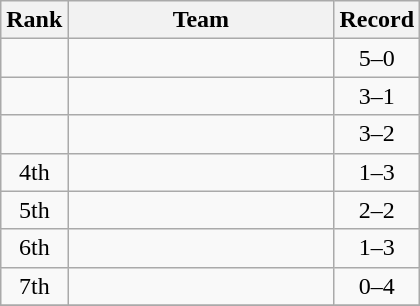<table class=wikitable style="text-align:center;">
<tr>
<th>Rank</th>
<th width=170>Team</th>
<th>Record</th>
</tr>
<tr>
<td></td>
<td align=left></td>
<td>5–0</td>
</tr>
<tr>
<td></td>
<td align=left></td>
<td>3–1</td>
</tr>
<tr>
<td></td>
<td align=left></td>
<td>3–2</td>
</tr>
<tr>
<td>4th</td>
<td align=left></td>
<td>1–3</td>
</tr>
<tr>
<td>5th</td>
<td align=left></td>
<td>2–2</td>
</tr>
<tr>
<td>6th</td>
<td align=left></td>
<td>1–3</td>
</tr>
<tr>
<td>7th</td>
<td align=left></td>
<td>0–4</td>
</tr>
<tr>
</tr>
</table>
